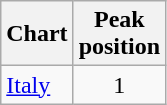<table class="wikitable sortable">
<tr>
<th align="left">Chart</th>
<th align="left">Peak<br>position</th>
</tr>
<tr>
<td align="left"><a href='#'>Italy</a></td>
<td align="center">1</td>
</tr>
</table>
